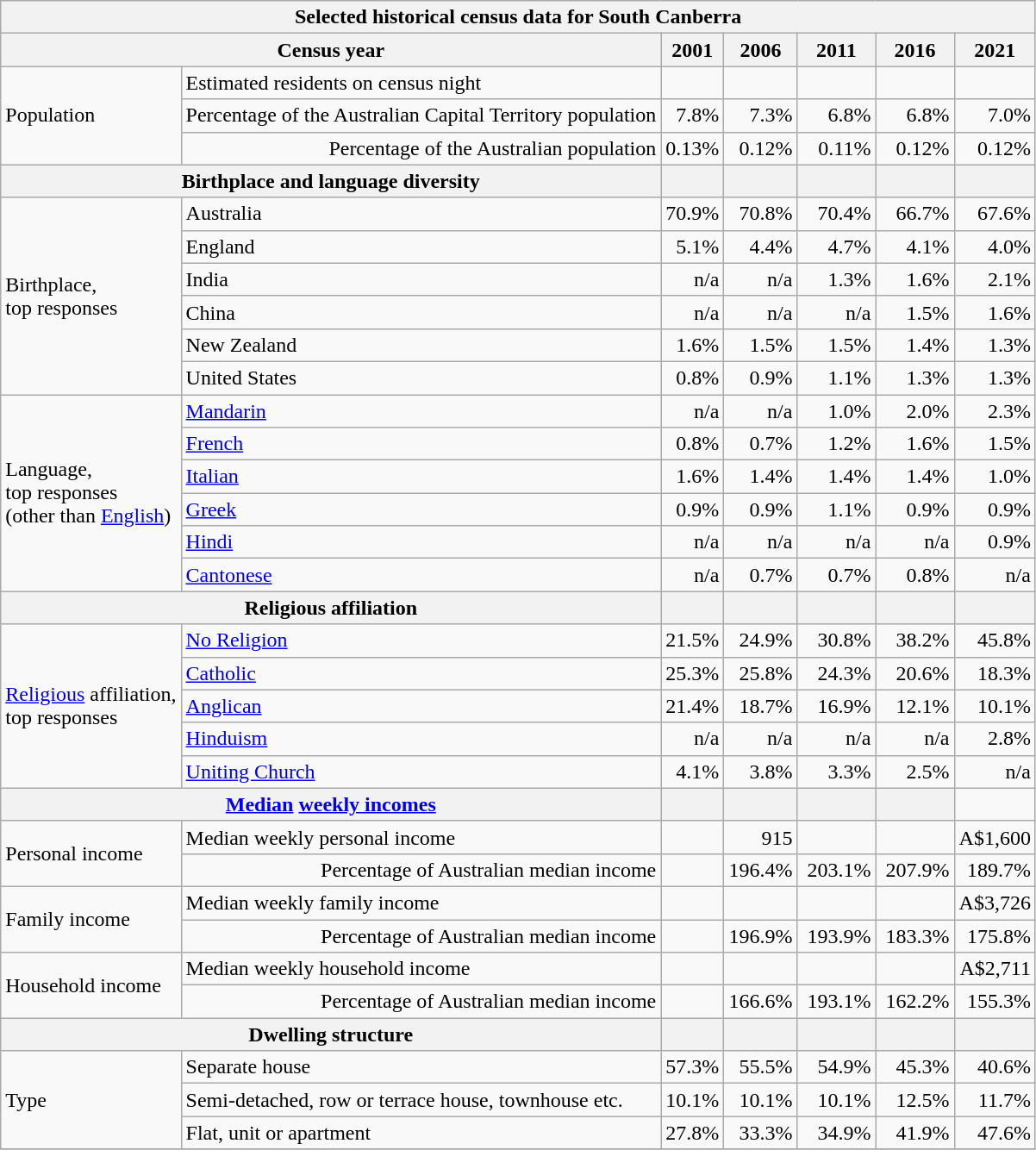<table class="wikitable">
<tr>
<th colspan=8>Selected historical census data for South Canberra</th>
</tr>
<tr>
<th colspan=3>Census year</th>
<th>2001</th>
<th>2006</th>
<th>2011</th>
<th>2016</th>
<th>2021</th>
</tr>
<tr>
<td rowspan=3 colspan="2">Population</td>
<td>Estimated residents on census night</td>
<td align="right"></td>
<td align="right"></td>
<td align="right"></td>
<td align="right"></td>
<td align="right"></td>
</tr>
<tr>
<td align="right">Percentage of the Australian Capital Territory population</td>
<td align="right">7.8%</td>
<td align="right"> 7.3%</td>
<td align="right"> 6.8%</td>
<td align="right"> 6.8%</td>
<td align="right"> 7.0%</td>
</tr>
<tr>
<td align="right">Percentage of the Australian population</td>
<td align="right">0.13%</td>
<td align="right"> 0.12%</td>
<td align="right"> 0.11%</td>
<td align="right"> 0.12%</td>
<td align="right"> 0.12%</td>
</tr>
<tr>
<th colspan=3>Birthplace and language diversity</th>
<th></th>
<th></th>
<th></th>
<th></th>
<th></th>
</tr>
<tr>
<td rowspan=6 colspan=2>Birthplace,<br>top responses</td>
<td>Australia</td>
<td align="right">70.9%</td>
<td align="right"> 70.8%</td>
<td align="right"> 70.4%</td>
<td align="right"> 66.7%</td>
<td align="right"> 67.6%</td>
</tr>
<tr>
<td>England</td>
<td align="right">5.1%</td>
<td align="right"> 4.4%</td>
<td align="right"> 4.7%</td>
<td align="right"> 4.1%</td>
<td align="right"> 4.0%</td>
</tr>
<tr>
<td>India</td>
<td align="right">n/a</td>
<td align="right">n/a</td>
<td align="right">1.3%</td>
<td align="right"> 1.6%</td>
<td align="right"> 2.1%</td>
</tr>
<tr>
<td>China</td>
<td align="right">n/a</td>
<td align="right">n/a</td>
<td align="right">n/a</td>
<td align="right">1.5%</td>
<td align="right"> 1.6%</td>
</tr>
<tr>
<td>New Zealand</td>
<td align="right">1.6%</td>
<td align="right"> 1.5%</td>
<td align="right"> 1.5%</td>
<td align="right"> 1.4%</td>
<td align="right"> 1.3%</td>
</tr>
<tr>
<td>United States</td>
<td align="right">0.8%</td>
<td align="right"> 0.9%</td>
<td align="right"> 1.1%</td>
<td align="right"> 1.3%</td>
<td align="right"> 1.3%</td>
</tr>
<tr>
<td rowspan=6 colspan=2>Language,<br>top responses<br>(other than <a href='#'>English</a>)</td>
<td><a href='#'>Mandarin</a></td>
<td align="right">n/a</td>
<td align="right">n/a</td>
<td align="right">1.0%</td>
<td align="right"> 2.0%</td>
<td align="right"> 2.3%</td>
</tr>
<tr>
<td><a href='#'>French</a></td>
<td align="right">0.8%</td>
<td align="right"> 0.7%</td>
<td align="right"> 1.2%</td>
<td align="right"> 1.6%</td>
<td align="right"> 1.5%</td>
</tr>
<tr>
<td><a href='#'>Italian</a></td>
<td align="right">1.6%</td>
<td align="right"> 1.4%</td>
<td align="right"> 1.4%</td>
<td align="right"> 1.4%</td>
<td align="right"> 1.0%</td>
</tr>
<tr>
<td><a href='#'>Greek</a></td>
<td align="right">0.9%</td>
<td align="right"> 0.9%</td>
<td align="right"> 1.1%</td>
<td align="right"> 0.9%</td>
<td align="right"> 0.9%</td>
</tr>
<tr>
<td><a href='#'>Hindi</a></td>
<td align="right">n/a</td>
<td align="right">n/a</td>
<td align="right">n/a</td>
<td align="right">n/a</td>
<td align="right">0.9%</td>
</tr>
<tr>
<td><a href='#'>Cantonese</a></td>
<td align="right">n/a</td>
<td align="right">0.7%</td>
<td align="right"> 0.7%</td>
<td align="right"> 0.8%</td>
<td align="right">n/a</td>
</tr>
<tr>
<th colspan=3>Religious affiliation</th>
<th></th>
<th></th>
<th></th>
<th></th>
<th></th>
</tr>
<tr>
<td rowspan=5 colspan=2><a href='#'>Religious</a> affiliation,<br>top responses</td>
<td><a href='#'>No Religion</a></td>
<td align="right">21.5%</td>
<td align="right"> 24.9%</td>
<td align="right"> 30.8%</td>
<td align="right"> 38.2%</td>
<td align="right"> 45.8%</td>
</tr>
<tr>
<td><a href='#'>Catholic</a></td>
<td align="right">25.3%</td>
<td align="right"> 25.8%</td>
<td align="right"> 24.3%</td>
<td align="right"> 20.6%</td>
<td align="right"> 18.3%</td>
</tr>
<tr>
<td><a href='#'>Anglican</a></td>
<td align="right">21.4%</td>
<td align="right"> 18.7%</td>
<td align="right"> 16.9%</td>
<td align="right"> 12.1%</td>
<td align="right"> 10.1%</td>
</tr>
<tr>
<td><a href='#'>Hinduism</a></td>
<td align="right">n/a</td>
<td align="right">n/a</td>
<td align="right">n/a</td>
<td align="right">n/a</td>
<td align="right">2.8%</td>
</tr>
<tr>
<td><a href='#'>Uniting Church</a></td>
<td align="right">4.1%</td>
<td align="right"> 3.8%</td>
<td align="right"> 3.3%</td>
<td align="right"> 2.5%</td>
<td align="right">n/a</td>
</tr>
<tr>
<th colspan=3><a href='#'>Median</a> <a href='#'>weekly incomes</a></th>
<th></th>
<th></th>
<th></th>
<th></th>
</tr>
<tr>
<td rowspan=2 colspan=2>Personal income</td>
<td>Median weekly personal income</td>
<td align="right"></td>
<td align="right">915</td>
<td align="right"></td>
<td align="right"></td>
<td align="right">A$1,600</td>
</tr>
<tr>
<td align="right">Percentage of Australian median income</td>
<td align="right"></td>
<td align="right">196.4%</td>
<td align="right"> 203.1%</td>
<td align="right"> 207.9%</td>
<td align="right"> 189.7%</td>
</tr>
<tr>
<td rowspan=2 colspan=2>Family income</td>
<td>Median weekly family income</td>
<td align="right"></td>
<td align="right"></td>
<td align="right"></td>
<td align="right"></td>
<td align="right">A$3,726</td>
</tr>
<tr>
<td align="right">Percentage of Australian median income</td>
<td align="right"></td>
<td align="right">196.9%</td>
<td align="right"> 193.9%</td>
<td align="right"> 183.3%</td>
<td align="right"> 175.8%</td>
</tr>
<tr>
<td rowspan=2 colspan=2>Household income</td>
<td>Median weekly household income</td>
<td align="right"></td>
<td align="right"></td>
<td align="right"></td>
<td align="right"></td>
<td align="right">A$2,711</td>
</tr>
<tr>
<td align="right">Percentage of Australian median income</td>
<td align="right"></td>
<td align="right">166.6%</td>
<td align="right"> 193.1%</td>
<td align="right"> 162.2%</td>
<td align="right"> 155.3%</td>
</tr>
<tr>
<th colspan=3>Dwelling structure</th>
<th></th>
<th></th>
<th></th>
<th></th>
<th></th>
</tr>
<tr>
<td rowspan=3 colspan=2>Type</td>
<td>Separate house</td>
<td align="right">57.3%</td>
<td align="right"> 55.5%</td>
<td align="right"> 54.9%</td>
<td align="right"> 45.3%</td>
<td align="right"> 40.6%</td>
</tr>
<tr>
<td>Semi-detached, row or terrace house, townhouse etc.</td>
<td align="right">10.1%</td>
<td align="right"> 10.1%</td>
<td align="right"> 10.1%</td>
<td align="right"> 12.5%</td>
<td align="right"> 11.7%</td>
</tr>
<tr>
<td>Flat, unit or apartment</td>
<td align="right">27.8%</td>
<td align="right"> 33.3%</td>
<td align="right"> 34.9%</td>
<td align="right"> 41.9%</td>
<td align="right"> 47.6%</td>
</tr>
<tr>
</tr>
</table>
